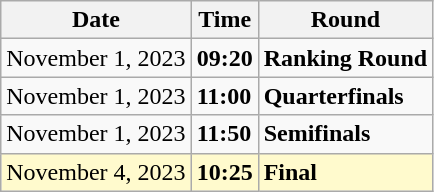<table class="wikitable">
<tr>
<th>Date</th>
<th>Time</th>
<th>Round</th>
</tr>
<tr>
<td>November 1, 2023</td>
<td><strong>09:20</strong></td>
<td><strong>Ranking Round</strong></td>
</tr>
<tr>
<td>November 1, 2023</td>
<td><strong>11:00</strong></td>
<td><strong>Quarterfinals</strong></td>
</tr>
<tr>
<td>November 1, 2023</td>
<td><strong>11:50</strong></td>
<td><strong>Semifinals</strong></td>
</tr>
<tr style=background:lemonchiffon>
<td>November 4, 2023</td>
<td><strong>10:25</strong></td>
<td><strong>Final</strong></td>
</tr>
</table>
